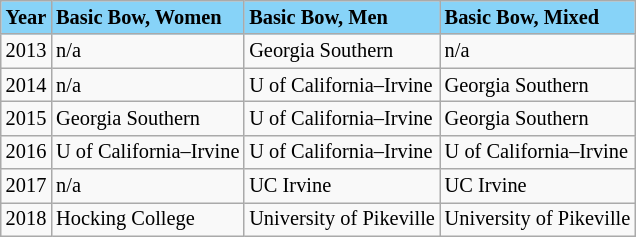<table class="wikitable" style="font-size:85%;">
<tr ! style="background-color: #87D3F8;">
<td><strong>Year</strong></td>
<td><strong>Basic Bow, Women</strong></td>
<td><strong>Basic Bow, Men</strong></td>
<td><strong>Basic Bow, Mixed</strong></td>
</tr>
<tr --->
<td>2013</td>
<td>n/a</td>
<td>Georgia Southern</td>
<td>n/a</td>
</tr>
<tr --->
<td>2014</td>
<td>n/a</td>
<td>U of California–Irvine</td>
<td>Georgia Southern</td>
</tr>
<tr --->
<td>2015</td>
<td>Georgia Southern</td>
<td>U of California–Irvine</td>
<td>Georgia Southern</td>
</tr>
<tr --->
<td>2016</td>
<td>U of California–Irvine</td>
<td>U of California–Irvine</td>
<td>U of California–Irvine</td>
</tr>
<tr --->
<td>2017</td>
<td>n/a</td>
<td>UC Irvine</td>
<td>UC Irvine</td>
</tr>
<tr --->
<td>2018</td>
<td>Hocking College</td>
<td>University of Pikeville</td>
<td>University of Pikeville</td>
</tr>
</table>
